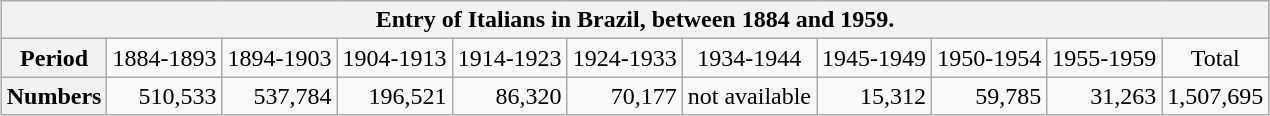<table class="wikitable" style="margin: 1em auto 1em auto ">
<tr>
<th colspan="11">Entry of Italians in Brazil, between 1884 and 1959.</th>
</tr>
<tr align="center">
<th>Period</th>
<td>1884-1893</td>
<td>1894-1903</td>
<td>1904-1913</td>
<td>1914-1923</td>
<td>1924-1933</td>
<td>1934-1944</td>
<td>1945-1949</td>
<td>1950-1954</td>
<td>1955-1959</td>
<td>Total</td>
</tr>
<tr align="right">
<th>Numbers</th>
<td>510,533</td>
<td>537,784</td>
<td>196,521</td>
<td>86,320</td>
<td>70,177</td>
<td>not available</td>
<td>15,312</td>
<td>59,785</td>
<td>31,263</td>
<td>1,507,695</td>
</tr>
</table>
